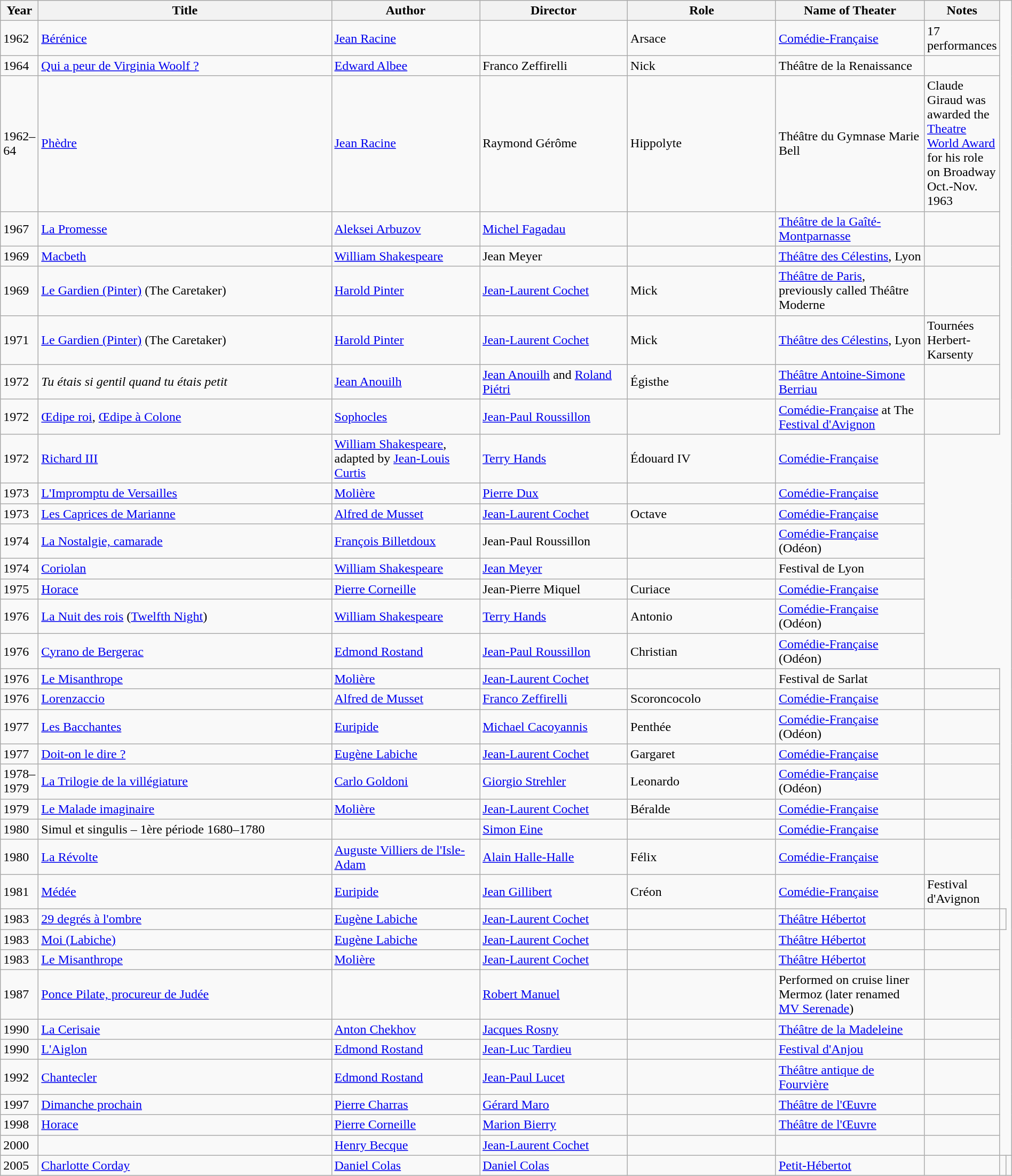<table class="wikitable sortable" width="100%">
<tr>
<th width="3%">Year</th>
<th width="30%">Title</th>
<th width="15%">Author</th>
<th width="15%">Director</th>
<th width="15%">Role</th>
<th width="15%">Name of Theater</th>
<th width="15%">Notes</th>
</tr>
<tr>
<td>1962</td>
<td><a href='#'>Bérénice</a></td>
<td><a href='#'>Jean Racine</a></td>
<td></td>
<td>Arsace</td>
<td><a href='#'>Comédie-Française</a></td>
<td>17 performances</td>
</tr>
<tr>
<td>1964</td>
<td><a href='#'>Qui a peur de Virginia Woolf ?</a></td>
<td><a href='#'>Edward Albee</a></td>
<td>Franco Zeffirelli</td>
<td>Nick</td>
<td>Théâtre de la Renaissance</td>
<td></td>
</tr>
<tr>
<td>1962–64</td>
<td><a href='#'>Phèdre</a></td>
<td><a href='#'>Jean Racine</a></td>
<td>Raymond Gérôme</td>
<td>Hippolyte</td>
<td>Théâtre du Gymnase Marie Bell</td>
<td>Claude Giraud was awarded the <a href='#'>Theatre World Award</a> for his role on Broadway Oct.-Nov. 1963</td>
</tr>
<tr>
<td>1967</td>
<td><a href='#'>La Promesse</a></td>
<td><a href='#'>Aleksei Arbuzov</a></td>
<td><a href='#'>Michel Fagadau</a></td>
<td></td>
<td><a href='#'>Théâtre de la Gaîté-Montparnasse</a></td>
<td></td>
</tr>
<tr>
<td>1969</td>
<td><a href='#'>Macbeth</a></td>
<td><a href='#'>William Shakespeare</a></td>
<td>Jean Meyer</td>
<td></td>
<td><a href='#'>Théâtre des Célestins</a>, Lyon</td>
<td></td>
</tr>
<tr>
<td>1969</td>
<td><a href='#'>Le Gardien (Pinter)</a> (The Caretaker)</td>
<td><a href='#'>Harold Pinter</a></td>
<td><a href='#'>Jean-Laurent Cochet</a></td>
<td>Mick</td>
<td><a href='#'>Théâtre de Paris</a>, previously called Théâtre Moderne</td>
<td></td>
</tr>
<tr>
<td>1971</td>
<td><a href='#'>Le Gardien (Pinter)</a> (The Caretaker)</td>
<td><a href='#'>Harold Pinter</a></td>
<td><a href='#'>Jean-Laurent Cochet</a></td>
<td>Mick</td>
<td><a href='#'>Théâtre des Célestins</a>, Lyon</td>
<td>Tournées Herbert-Karsenty</td>
</tr>
<tr>
<td>1972</td>
<td><em>Tu étais si gentil quand tu étais petit</em></td>
<td><a href='#'>Jean Anouilh</a></td>
<td><a href='#'>Jean Anouilh</a> and <a href='#'>Roland Piétri</a></td>
<td>Égisthe</td>
<td><a href='#'>Théâtre Antoine-Simone Berriau</a></td>
<td></td>
</tr>
<tr>
<td>1972</td>
<td><a href='#'>Œdipe roi</a>, <a href='#'>Œdipe à Colone</a></td>
<td><a href='#'>Sophocles</a></td>
<td><a href='#'>Jean-Paul Roussillon</a></td>
<td></td>
<td><a href='#'>Comédie-Française</a> at The <a href='#'>Festival d'Avignon</a></td>
<td></td>
</tr>
<tr>
<td>1972</td>
<td><a href='#'>Richard III</a></td>
<td><a href='#'>William Shakespeare</a>, adapted by <a href='#'>Jean-Louis Curtis</a></td>
<td><a href='#'>Terry Hands</a></td>
<td>Édouard IV</td>
<td><a href='#'>Comédie-Française</a></td>
</tr>
<tr>
<td>1973</td>
<td><a href='#'>L'Impromptu de Versailles</a></td>
<td><a href='#'>Molière</a></td>
<td><a href='#'>Pierre Dux</a></td>
<td></td>
<td><a href='#'>Comédie-Française</a></td>
</tr>
<tr>
<td>1973</td>
<td><a href='#'>Les Caprices de Marianne</a></td>
<td><a href='#'>Alfred de Musset</a></td>
<td><a href='#'>Jean-Laurent Cochet</a></td>
<td>Octave</td>
<td><a href='#'>Comédie-Française</a></td>
</tr>
<tr>
<td>1974</td>
<td><a href='#'>La Nostalgie, camarade</a></td>
<td><a href='#'>François Billetdoux</a></td>
<td>Jean-Paul Roussillon</td>
<td></td>
<td><a href='#'>Comédie-Française</a> (Odéon)</td>
</tr>
<tr>
<td>1974</td>
<td><a href='#'>Coriolan</a></td>
<td><a href='#'>William Shakespeare</a></td>
<td><a href='#'>Jean Meyer</a></td>
<td></td>
<td>Festival de Lyon</td>
</tr>
<tr>
<td>1975</td>
<td><a href='#'>Horace</a></td>
<td><a href='#'>Pierre Corneille</a></td>
<td>Jean-Pierre Miquel</td>
<td>Curiace</td>
<td><a href='#'>Comédie-Française</a></td>
</tr>
<tr>
<td>1976</td>
<td><a href='#'>La Nuit des rois</a> (<a href='#'>Twelfth Night</a>)</td>
<td><a href='#'>William Shakespeare</a></td>
<td><a href='#'>Terry Hands</a></td>
<td>Antonio</td>
<td><a href='#'>Comédie-Française</a> (Odéon)</td>
</tr>
<tr>
<td>1976</td>
<td><a href='#'>Cyrano de Bergerac</a></td>
<td><a href='#'>Edmond Rostand</a></td>
<td><a href='#'>Jean-Paul Roussillon</a></td>
<td>Christian</td>
<td><a href='#'>Comédie-Française</a> (Odéon)</td>
</tr>
<tr>
<td>1976</td>
<td><a href='#'>Le Misanthrope</a></td>
<td><a href='#'>Molière</a></td>
<td><a href='#'>Jean-Laurent Cochet</a></td>
<td></td>
<td>Festival de Sarlat</td>
<td></td>
</tr>
<tr>
<td>1976</td>
<td><a href='#'>Lorenzaccio</a></td>
<td><a href='#'>Alfred de Musset</a></td>
<td><a href='#'>Franco Zeffirelli</a></td>
<td>Scoroncocolo</td>
<td><a href='#'>Comédie-Française</a></td>
<td></td>
</tr>
<tr>
<td>1977</td>
<td><a href='#'>Les Bacchantes</a></td>
<td><a href='#'>Euripide</a></td>
<td><a href='#'>Michael Cacoyannis</a></td>
<td>Penthée</td>
<td><a href='#'>Comédie-Française</a> (Odéon)</td>
<td></td>
</tr>
<tr>
<td>1977</td>
<td><a href='#'>Doit-on le dire ?</a></td>
<td><a href='#'>Eugène Labiche</a></td>
<td><a href='#'>Jean-Laurent Cochet</a></td>
<td>Gargaret</td>
<td><a href='#'>Comédie-Française</a></td>
<td></td>
</tr>
<tr>
<td>1978–1979</td>
<td><a href='#'>La Trilogie de la villégiature</a></td>
<td><a href='#'>Carlo Goldoni</a></td>
<td><a href='#'>Giorgio Strehler</a></td>
<td>Leonardo</td>
<td><a href='#'>Comédie-Française</a> (Odéon)</td>
<td></td>
</tr>
<tr>
<td>1979</td>
<td><a href='#'>Le Malade imaginaire</a></td>
<td><a href='#'>Molière</a></td>
<td><a href='#'>Jean-Laurent Cochet</a></td>
<td>Béralde</td>
<td><a href='#'>Comédie-Française</a></td>
<td></td>
</tr>
<tr>
<td>1980</td>
<td>Simul et singulis – 1ère période 1680–1780</td>
<td></td>
<td><a href='#'>Simon Eine</a></td>
<td></td>
<td><a href='#'>Comédie-Française</a></td>
<td></td>
</tr>
<tr>
<td>1980</td>
<td><a href='#'>La Révolte</a></td>
<td><a href='#'>Auguste Villiers de l'Isle-Adam</a></td>
<td><a href='#'>Alain Halle-Halle</a></td>
<td>Félix</td>
<td><a href='#'>Comédie-Française</a></td>
<td></td>
</tr>
<tr>
<td>1981</td>
<td><a href='#'>Médée</a></td>
<td><a href='#'>Euripide</a></td>
<td><a href='#'>Jean Gillibert</a></td>
<td>Créon</td>
<td><a href='#'>Comédie-Française</a></td>
<td>Festival d'Avignon</td>
</tr>
<tr>
<td>1983</td>
<td><a href='#'>29 degrés à l'ombre</a></td>
<td><a href='#'>Eugène Labiche</a></td>
<td><a href='#'>Jean-Laurent Cochet</a></td>
<td></td>
<td><a href='#'>Théâtre Hébertot</a></td>
<td></td>
<td></td>
</tr>
<tr>
<td>1983</td>
<td><a href='#'>Moi (Labiche)</a></td>
<td><a href='#'>Eugène Labiche</a></td>
<td><a href='#'>Jean-Laurent Cochet</a></td>
<td></td>
<td><a href='#'>Théâtre Hébertot</a></td>
<td></td>
</tr>
<tr>
<td>1983</td>
<td><a href='#'>Le Misanthrope</a></td>
<td><a href='#'>Molière</a></td>
<td><a href='#'>Jean-Laurent Cochet</a></td>
<td></td>
<td><a href='#'>Théâtre Hébertot</a></td>
<td></td>
</tr>
<tr>
<td>1987</td>
<td><a href='#'>Ponce Pilate, procureur de Judée</a></td>
<td></td>
<td><a href='#'>Robert Manuel</a></td>
<td></td>
<td>Performed on cruise liner Mermoz (later renamed <a href='#'>MV Serenade</a>)</td>
<td></td>
</tr>
<tr>
<td>1990</td>
<td><a href='#'>La Cerisaie</a></td>
<td><a href='#'>Anton Chekhov</a></td>
<td><a href='#'>Jacques Rosny</a></td>
<td></td>
<td><a href='#'>Théâtre de la Madeleine</a></td>
<td></td>
</tr>
<tr>
<td>1990</td>
<td><a href='#'>L'Aiglon</a></td>
<td><a href='#'>Edmond Rostand</a></td>
<td><a href='#'>Jean-Luc Tardieu</a></td>
<td></td>
<td><a href='#'>Festival d'Anjou</a></td>
<td></td>
</tr>
<tr>
<td>1992</td>
<td><a href='#'>Chantecler</a></td>
<td><a href='#'>Edmond Rostand</a></td>
<td><a href='#'>Jean-Paul Lucet</a></td>
<td></td>
<td><a href='#'>Théâtre antique de Fourvière</a></td>
<td></td>
</tr>
<tr>
<td>1997</td>
<td><a href='#'>Dimanche prochain</a></td>
<td><a href='#'>Pierre Charras</a></td>
<td><a href='#'>Gérard Maro</a></td>
<td></td>
<td><a href='#'>Théâtre de l'Œuvre</a></td>
<td></td>
</tr>
<tr>
<td>1998</td>
<td><a href='#'>Horace</a></td>
<td><a href='#'>Pierre Corneille</a></td>
<td><a href='#'>Marion Bierry</a></td>
<td></td>
<td><a href='#'>Théâtre de l'Œuvre</a></td>
<td></td>
</tr>
<tr>
<td>2000</td>
<td></td>
<td><a href='#'>Henry Becque</a></td>
<td><a href='#'>Jean-Laurent Cochet</a></td>
<td></td>
<td></td>
<td></td>
</tr>
<tr>
<td>2005</td>
<td><a href='#'>Charlotte Corday</a></td>
<td><a href='#'>Daniel Colas</a></td>
<td><a href='#'>Daniel Colas</a></td>
<td></td>
<td><a href='#'>Petit-Hébertot</a></td>
<td></td>
<td></td>
<td></td>
</tr>
</table>
